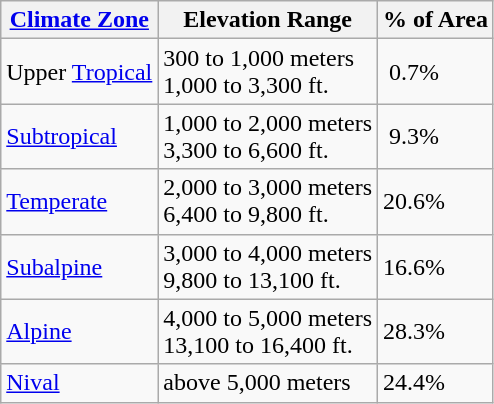<table class="wikitable">
<tr>
<th><a href='#'>Climate Zone</a></th>
<th>Elevation Range</th>
<th>% of Area</th>
</tr>
<tr>
<td>Upper <a href='#'>Tropical</a></td>
<td>300 to 1,000 meters<br>1,000 to 3,300 ft.</td>
<td> 0.7%</td>
</tr>
<tr>
<td><a href='#'>Subtropical</a></td>
<td>1,000 to 2,000 meters<br>3,300 to 6,600 ft.</td>
<td> 9.3%</td>
</tr>
<tr>
<td><a href='#'>Temperate</a></td>
<td>2,000 to 3,000 meters<br>6,400 to 9,800 ft.</td>
<td>20.6%</td>
</tr>
<tr>
<td><a href='#'>Subalpine</a></td>
<td>3,000 to 4,000 meters<br>9,800 to 13,100 ft.</td>
<td>16.6%</td>
</tr>
<tr>
<td><a href='#'>Alpine</a></td>
<td>4,000 to 5,000 meters<br>13,100 to 16,400 ft.</td>
<td>28.3%</td>
</tr>
<tr>
<td><a href='#'>Nival</a></td>
<td>above 5,000 meters</td>
<td>24.4%</td>
</tr>
</table>
